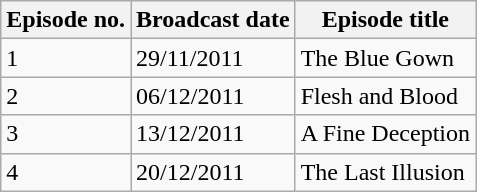<table class="wikitable">
<tr>
<th>Episode no.</th>
<th>Broadcast date</th>
<th>Episode title</th>
</tr>
<tr>
<td>1</td>
<td>29/11/2011</td>
<td>The Blue Gown</td>
</tr>
<tr>
<td>2</td>
<td>06/12/2011</td>
<td>Flesh and Blood</td>
</tr>
<tr>
<td>3</td>
<td>13/12/2011</td>
<td>A Fine Deception</td>
</tr>
<tr>
<td>4</td>
<td>20/12/2011</td>
<td>The Last Illusion</td>
</tr>
</table>
